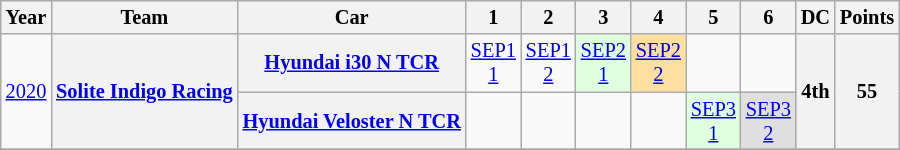<table class="wikitable" style="text-align:center; font-size:85%">
<tr>
<th>Year</th>
<th>Team</th>
<th>Car</th>
<th>1</th>
<th>2</th>
<th>3</th>
<th>4</th>
<th>5</th>
<th>6</th>
<th>DC</th>
<th>Points</th>
</tr>
<tr>
<td rowspan=2><a href='#'>2020</a></td>
<th rowspan=2><a href='#'>Solite Indigo Racing</a></th>
<th><a href='#'>Hyundai i30 N TCR</a></th>
<td style="background:#;"><a href='#'>SEP1<br>1</a></td>
<td style="background:#;"><a href='#'>SEP1<br>2</a></td>
<td style="background:#DFFFDF;"><a href='#'>SEP2<br>1</a><br></td>
<td style="background:#FFDF9F;"><a href='#'>SEP2<br>2</a><br></td>
<td></td>
<td></td>
<th rowspan=2>4th</th>
<th rowspan=2>55</th>
</tr>
<tr>
<th><a href='#'>Hyundai Veloster N TCR</a></th>
<td></td>
<td></td>
<td></td>
<td></td>
<td style="background:#DFFFDF;"><a href='#'>SEP3<br>1</a><br></td>
<td style="background:#DFDFDF;"><a href='#'>SEP3<br>2</a><br></td>
</tr>
<tr>
</tr>
</table>
